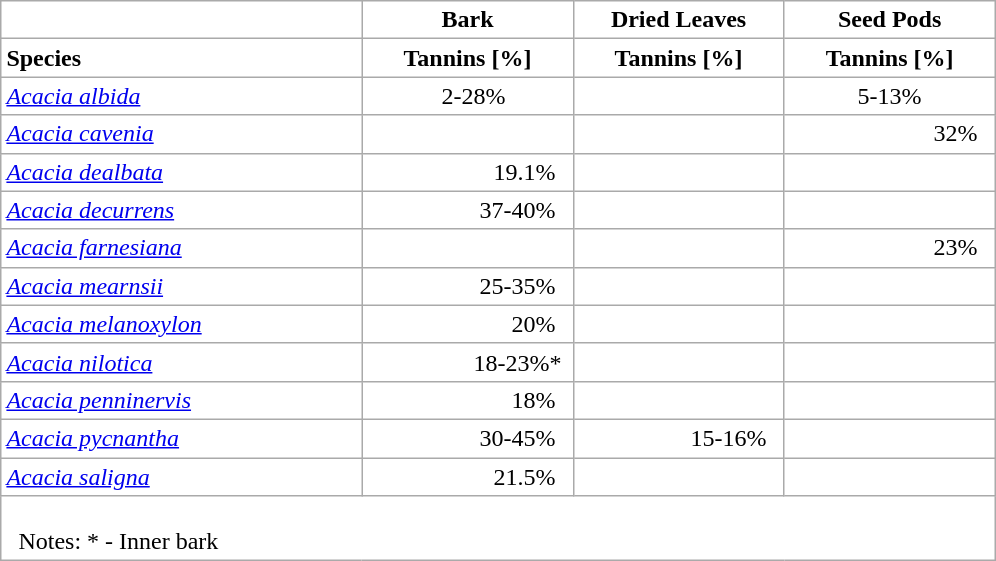<table class="wikitable"  style="margin:1em auto 1em auto; background:white;">
<tr>
<td style="width:175pt;"></td>
<td style="text-align: center; width:100pt;"><strong>Bark</strong></td>
<td style="text-align: center; width:100pt;"><strong>Dried Leaves</strong></td>
<td style="text-align: center; width:100pt;"><strong>Seed Pods</strong></td>
</tr>
<tr>
<td><strong>Species</strong></td>
<td style="text-align: center;"><strong>Tannins [%]</strong></td>
<td style="text-align: center;"><strong>Tannins [%]</strong></td>
<td style="text-align: center;"><strong>Tannins [%]</strong></td>
</tr>
<tr>
<td><em><a href='#'>Acacia albida</a></em></td>
<td style="text-align: center;">  2-28%</td>
<td></td>
<td style="text-align: center;">5-13%</td>
</tr>
<tr>
<td><em><a href='#'>Acacia cavenia</a></em></td>
<td></td>
<td></td>
<td align=right>32%  </td>
</tr>
<tr>
<td><em><a href='#'>Acacia dealbata</a></em></td>
<td align=right>19.1%  </td>
<td></td>
<td></td>
</tr>
<tr>
<td><em><a href='#'>Acacia decurrens</a></em></td>
<td align=right>37-40%  </td>
<td></td>
<td></td>
</tr>
<tr>
<td><em><a href='#'>Acacia farnesiana</a></em></td>
<td></td>
<td></td>
<td align=right>23%  </td>
</tr>
<tr>
<td><em><a href='#'>Acacia mearnsii</a></em></td>
<td align=right>25-35%  </td>
<td></td>
<td></td>
</tr>
<tr>
<td><em><a href='#'>Acacia melanoxylon</a></em></td>
<td align=right>20%  </td>
<td></td>
<td></td>
</tr>
<tr>
<td><em><a href='#'>Acacia nilotica</a></em></td>
<td align=right>18-23%* </td>
<td></td>
<td></td>
</tr>
<tr>
<td><em><a href='#'>Acacia penninervis</a></em></td>
<td align=right>18%  </td>
<td></td>
<td></td>
</tr>
<tr>
<td><em><a href='#'>Acacia pycnantha</a></em></td>
<td align=right>30-45%  </td>
<td align=right>15-16%  </td>
<td></td>
</tr>
<tr>
<td><em><a href='#'>Acacia saligna</a></em></td>
<td align=right>21.5%  </td>
<td></td>
<td></td>
</tr>
<tr>
<td colspan=4><br>  <span>Notes: * - Inner bark</span></td>
</tr>
</table>
